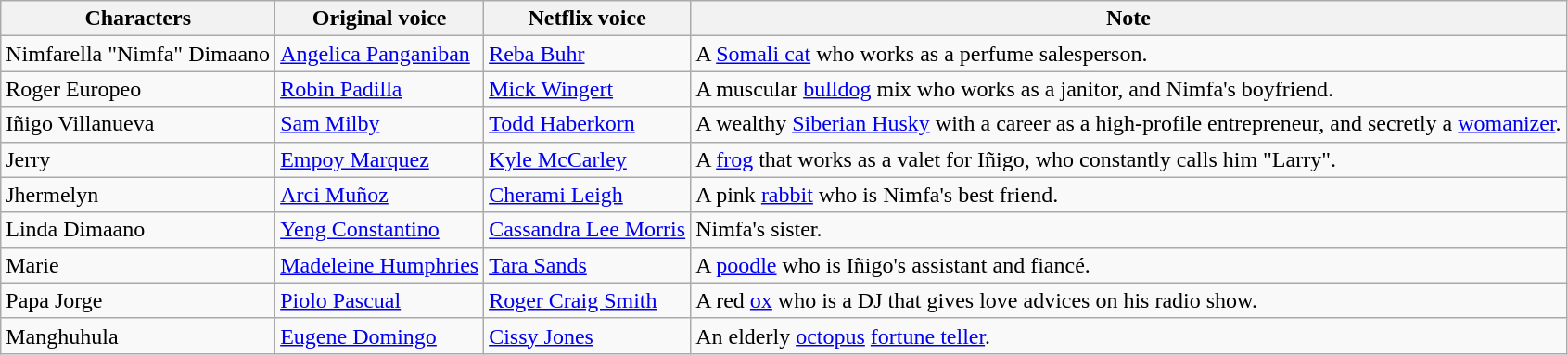<table class="wikitable">
<tr>
<th>Characters</th>
<th>Original voice</th>
<th>Netflix voice</th>
<th>Note</th>
</tr>
<tr>
<td>Nimfarella "Nimfa" Dimaano</td>
<td><a href='#'>Angelica Panganiban</a></td>
<td><a href='#'>Reba Buhr</a></td>
<td>A <a href='#'>Somali cat</a> who works as a perfume salesperson.</td>
</tr>
<tr>
<td>Roger Europeo</td>
<td><a href='#'>Robin Padilla</a></td>
<td><a href='#'>Mick Wingert</a></td>
<td>A muscular <a href='#'>bulldog</a> mix who works as a janitor, and Nimfa's boyfriend.</td>
</tr>
<tr>
<td>Iñigo Villanueva</td>
<td><a href='#'>Sam Milby</a></td>
<td><a href='#'>Todd Haberkorn</a></td>
<td>A wealthy <a href='#'>Siberian Husky</a> with a career as a high-profile entrepreneur, and secretly a <a href='#'>womanizer</a>.</td>
</tr>
<tr>
<td>Jerry</td>
<td><a href='#'>Empoy Marquez</a></td>
<td><a href='#'>Kyle McCarley</a></td>
<td>A <a href='#'>frog</a> that works as a valet for Iñigo, who constantly calls him "Larry".</td>
</tr>
<tr>
<td>Jhermelyn</td>
<td><a href='#'>Arci Muñoz</a></td>
<td><a href='#'>Cherami Leigh</a></td>
<td>A pink <a href='#'>rabbit</a> who is Nimfa's best friend.</td>
</tr>
<tr>
<td>Linda Dimaano</td>
<td><a href='#'>Yeng Constantino</a></td>
<td><a href='#'>Cassandra Lee Morris</a></td>
<td>Nimfa's sister.</td>
</tr>
<tr>
<td>Marie</td>
<td><a href='#'>Madeleine Humphries</a></td>
<td><a href='#'>Tara Sands</a></td>
<td>A <a href='#'>poodle</a> who is Iñigo's assistant and fiancé.</td>
</tr>
<tr>
<td>Papa Jorge</td>
<td><a href='#'>Piolo Pascual</a></td>
<td><a href='#'>Roger Craig Smith</a></td>
<td>A red <a href='#'>ox</a> who is a DJ that gives love advices on his radio show.</td>
</tr>
<tr>
<td>Manghuhula</td>
<td><a href='#'>Eugene Domingo</a></td>
<td><a href='#'>Cissy Jones</a></td>
<td>An elderly <a href='#'>octopus</a> <a href='#'>fortune teller</a>.</td>
</tr>
</table>
